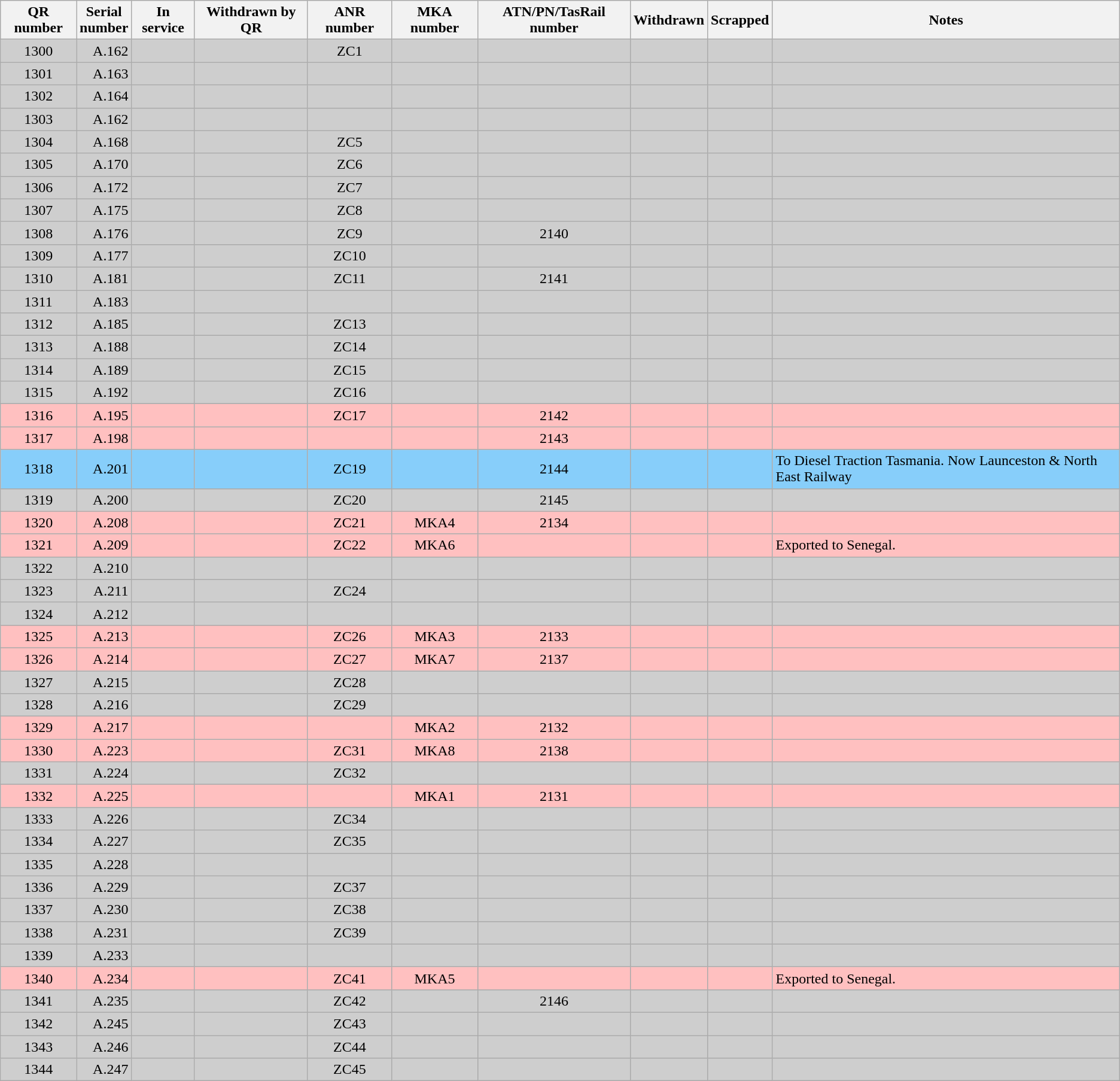<table class="wikitable sortable">
<tr>
<th>QR number</th>
<th>Serial<br>number</th>
<th>In service</th>
<th>Withdrawn by QR</th>
<th>ANR number</th>
<th>MKA number</th>
<th>ATN/PN/TasRail number</th>
<th>Withdrawn</th>
<th>Scrapped</th>
<th>Notes</th>
</tr>
<tr bgcolor=#cecece>
<td align="center">1300</td>
<td align="right">A.162</td>
<td align="right"></td>
<td align="right"></td>
<td align="center">ZC1</td>
<td align="center"></td>
<td align="center"></td>
<td align="right"></td>
<td align="right"></td>
<td></td>
</tr>
<tr bgcolor=#cecece>
<td align="center">1301</td>
<td align="right">A.163</td>
<td align="right"></td>
<td align="right"></td>
<td align="center"></td>
<td align="center"></td>
<td align="center"></td>
<td align="right"></td>
<td align="right"></td>
<td></td>
</tr>
<tr bgcolor=#cecece>
<td align="center">1302</td>
<td align="right">A.164</td>
<td align="right"></td>
<td align="right"></td>
<td align="center"></td>
<td align="center"></td>
<td align="center"></td>
<td align="right"></td>
<td align="right"></td>
<td></td>
</tr>
<tr bgcolor=#cecece>
<td align="center">1303</td>
<td align="right">A.162</td>
<td align="right"></td>
<td align="right"></td>
<td align="center"></td>
<td align="center"></td>
<td align="center"></td>
<td align="right"></td>
<td align="right"></td>
<td></td>
</tr>
<tr bgcolor=#cecece>
<td align="center">1304</td>
<td align="right">A.168</td>
<td align="right"></td>
<td align="right"></td>
<td align="center">ZC5</td>
<td align="center"></td>
<td align="center"></td>
<td align="right"></td>
<td align="right"></td>
<td></td>
</tr>
<tr bgcolor=#cecece>
<td align="center">1305</td>
<td align="right">A.170</td>
<td align="right"></td>
<td align="right"></td>
<td align="center">ZC6</td>
<td align="center"></td>
<td align="center"></td>
<td align="right"></td>
<td align="right"></td>
<td></td>
</tr>
<tr bgcolor=#cecece>
<td align="center">1306</td>
<td align="right">A.172</td>
<td align="right"></td>
<td align="right"></td>
<td align="center">ZC7</td>
<td align="center"></td>
<td align="center"></td>
<td align="right"></td>
<td align="right"></td>
<td></td>
</tr>
<tr bgcolor=#cecece>
<td align="center">1307</td>
<td align="right">A.175</td>
<td align="right"></td>
<td align="right"></td>
<td align="center">ZC8</td>
<td align="center"></td>
<td align="center"></td>
<td align="right"></td>
<td align="right"></td>
<td></td>
</tr>
<tr bgcolor=#cecece>
<td align="center">1308</td>
<td align="right">A.176</td>
<td align="right"></td>
<td align="right"></td>
<td align="center">ZC9</td>
<td align="center"></td>
<td align="center">2140</td>
<td align="right"></td>
<td align="right"></td>
<td></td>
</tr>
<tr bgcolor=#cecece>
<td align="center">1309</td>
<td align="right">A.177</td>
<td align="right"></td>
<td align="right"></td>
<td align="center">ZC10</td>
<td align="center"></td>
<td align="center"></td>
<td align="right"></td>
<td align="right"></td>
<td></td>
</tr>
<tr bgcolor=#cecece>
<td align="center">1310</td>
<td align="right">A.181</td>
<td align="right"></td>
<td align="right"></td>
<td align="center">ZC11</td>
<td align="center"></td>
<td align="center">2141</td>
<td align="right"></td>
<td align="right"></td>
<td></td>
</tr>
<tr bgcolor=#cecece>
<td align="center">1311</td>
<td align="right">A.183</td>
<td align="right"></td>
<td align="right"></td>
<td align="center"></td>
<td align="center"></td>
<td align="center"></td>
<td align="right"></td>
<td align="right"></td>
<td></td>
</tr>
<tr bgcolor=#cecece>
<td align="center">1312</td>
<td align="right">A.185</td>
<td align="right"></td>
<td align="right"></td>
<td align="center">ZC13</td>
<td align="center"></td>
<td align="center"></td>
<td align="right"></td>
<td align="right"></td>
<td></td>
</tr>
<tr bgcolor=#cecece>
<td align="center">1313</td>
<td align="right">A.188</td>
<td align="right"></td>
<td align="right"></td>
<td align="center">ZC14</td>
<td align="center"></td>
<td align="center"></td>
<td align="right"></td>
<td align="right"></td>
<td></td>
</tr>
<tr bgcolor=#cecece>
<td align="center">1314</td>
<td align="right">A.189</td>
<td align="right"></td>
<td align="right"></td>
<td align="center">ZC15</td>
<td align="center"></td>
<td align="center"></td>
<td align="right"></td>
<td align="right"></td>
<td></td>
</tr>
<tr bgcolor=#cecece>
<td align="center">1315</td>
<td align="right">A.192</td>
<td align="right"></td>
<td align="right"></td>
<td align="center">ZC16</td>
<td align="center"></td>
<td align="center"></td>
<td align="right"></td>
<td align="right"></td>
<td></td>
</tr>
<tr bgcolor=#ffc0c>
<td align="center">1316</td>
<td align="right">A.195</td>
<td align="right"></td>
<td align="right"></td>
<td align="center">ZC17</td>
<td align="center"></td>
<td align="center">2142</td>
<td align="right"></td>
<td align="right"></td>
<td></td>
</tr>
<tr bgcolor=#ffc0c>
<td align="center">1317</td>
<td align="right">A.198</td>
<td align="right"></td>
<td align="right"></td>
<td align="center"></td>
<td align="center"></td>
<td align="center">2143</td>
<td align="right"></td>
<td align="right"></td>
<td></td>
</tr>
<tr bgcolor=#87cefa>
<td align="center">1318</td>
<td align="right">A.201</td>
<td align="right"></td>
<td align="right"></td>
<td align="center">ZC19</td>
<td align="center"></td>
<td align="center">2144</td>
<td align="right"></td>
<td align="right"></td>
<td>To Diesel Traction Tasmania. Now Launceston & North East Railway</td>
</tr>
<tr bgcolor=#cecece>
<td align="center">1319</td>
<td align="right">A.200</td>
<td align="right"></td>
<td align="right"></td>
<td align="center">ZC20</td>
<td align="center"></td>
<td align="center">2145</td>
<td align="right"></td>
<td align="right"></td>
<td></td>
</tr>
<tr bgcolor=#ffc0c>
<td align="center">1320</td>
<td align="right">A.208</td>
<td align="right"></td>
<td align="right"></td>
<td align="center">ZC21</td>
<td align="center">MKA4</td>
<td align="center">2134</td>
<td align="right"></td>
<td align="right"></td>
<td></td>
</tr>
<tr bgcolor=#ffc0c>
<td align="center">1321</td>
<td align="right">A.209</td>
<td align="right"></td>
<td align="right"></td>
<td align="center">ZC22</td>
<td align="center">MKA6</td>
<td align="center"></td>
<td align="right"></td>
<td align="right"></td>
<td>Exported to Senegal.</td>
</tr>
<tr bgcolor=#cecece>
<td align="center">1322</td>
<td align="right">A.210</td>
<td align="right"></td>
<td align="right"></td>
<td align="center"></td>
<td align="center"></td>
<td align="center"></td>
<td align="right"></td>
<td align="right"></td>
<td></td>
</tr>
<tr bgcolor=#cecece>
<td align="center">1323</td>
<td align="right">A.211</td>
<td align="right"></td>
<td align="right"></td>
<td align="center">ZC24</td>
<td align="center"></td>
<td align="center"></td>
<td align="right"></td>
<td align="right"></td>
<td></td>
</tr>
<tr bgcolor=#cecece>
<td align="center">1324</td>
<td align="right">A.212</td>
<td align="right"></td>
<td align="right"></td>
<td align="center"></td>
<td align="center"></td>
<td align="center"></td>
<td align="right"></td>
<td align="right"></td>
<td></td>
</tr>
<tr bgcolor=#ffc0c>
<td align="center">1325</td>
<td align="right">A.213</td>
<td align="right"></td>
<td align="right"></td>
<td align="center">ZC26</td>
<td align="center">MKA3</td>
<td align="center">2133</td>
<td align="right"></td>
<td align="right"></td>
<td></td>
</tr>
<tr bgcolor=#ffc0c>
<td align="center">1326</td>
<td align="right">A.214</td>
<td align="right"></td>
<td align="right"></td>
<td align="center">ZC27</td>
<td align="center">MKA7</td>
<td align="center">2137</td>
<td align="right"></td>
<td align="right"></td>
<td></td>
</tr>
<tr bgcolor=#cecece>
<td align="center">1327</td>
<td align="right">A.215</td>
<td align="right"></td>
<td align="right"></td>
<td align="center">ZC28</td>
<td align="center"></td>
<td align="center"></td>
<td align="right"></td>
<td align="right"></td>
<td></td>
</tr>
<tr bgcolor=#cecece>
<td align="center">1328</td>
<td align="right">A.216</td>
<td align="right"></td>
<td align="right"></td>
<td align="center">ZC29</td>
<td align="center"></td>
<td align="center"></td>
<td align="right"></td>
<td align="right"></td>
<td></td>
</tr>
<tr bgcolor=#ffc0c>
<td align="center">1329</td>
<td align="right">A.217</td>
<td align="right"></td>
<td align="right"></td>
<td align="center"></td>
<td align="center">MKA2</td>
<td align="center">2132</td>
<td align="right"></td>
<td align="right"></td>
<td></td>
</tr>
<tr bgcolor=#ffc0c>
<td align="center">1330</td>
<td align="right">A.223</td>
<td align="right"></td>
<td align="right"></td>
<td align="center">ZC31</td>
<td align="center">MKA8</td>
<td align="center">2138</td>
<td align="right"></td>
<td align="right"></td>
<td></td>
</tr>
<tr bgcolor=#cecece>
<td align="center">1331</td>
<td align="right">A.224</td>
<td align="right"></td>
<td align="right"></td>
<td align="center">ZC32</td>
<td align="center"></td>
<td align="center"></td>
<td align="right"></td>
<td align="right"></td>
<td></td>
</tr>
<tr bgcolor=#ffc0c>
<td align="center">1332</td>
<td align="right">A.225</td>
<td align="right"></td>
<td align="right"></td>
<td align="center"></td>
<td align="center">MKA1</td>
<td align="center">2131</td>
<td align="right"></td>
<td align="right"></td>
<td></td>
</tr>
<tr bgcolor=#cecece>
<td align="center">1333</td>
<td align="right">A.226</td>
<td align="right"></td>
<td align="right"></td>
<td align="center">ZC34</td>
<td align="center"></td>
<td align="center"></td>
<td align="right"></td>
<td align="right"></td>
<td></td>
</tr>
<tr bgcolor=#cecece>
<td align="center">1334</td>
<td align="right">A.227</td>
<td align="right"></td>
<td align="right"></td>
<td align="center">ZC35</td>
<td align="center"></td>
<td align="center"></td>
<td align="right"></td>
<td align="right"></td>
<td></td>
</tr>
<tr bgcolor=#cecece>
<td align="center">1335</td>
<td align="right">A.228</td>
<td align="right"></td>
<td align="right"></td>
<td align="center"></td>
<td align="center"></td>
<td align="center"></td>
<td align="right"></td>
<td align="right"></td>
<td></td>
</tr>
<tr bgcolor=#cecece>
<td align="center">1336</td>
<td align="right">A.229</td>
<td align="right"></td>
<td align="right"></td>
<td align="center">ZC37</td>
<td align="center"></td>
<td align="center"></td>
<td align="right"></td>
<td align="right"></td>
<td></td>
</tr>
<tr bgcolor=#cecece>
<td align="center">1337</td>
<td align="right">A.230</td>
<td align="right"></td>
<td align="right"></td>
<td align="center">ZC38</td>
<td align="center"></td>
<td align="center"></td>
<td align="right"></td>
<td align="right"></td>
<td></td>
</tr>
<tr bgcolor=#cecece>
<td align="center">1338</td>
<td align="right">A.231</td>
<td align="right"></td>
<td align="right"></td>
<td align="center">ZC39</td>
<td align="center"></td>
<td align="center"></td>
<td align="right"></td>
<td align="right"></td>
<td></td>
</tr>
<tr bgcolor=#cecece>
<td align="center">1339</td>
<td align="right">A.233</td>
<td align="right"></td>
<td align="right"></td>
<td align="center"></td>
<td align="center"></td>
<td align="center"></td>
<td align="right"></td>
<td align="right"></td>
<td></td>
</tr>
<tr bgcolor=#ffc0c>
<td align="center">1340</td>
<td align="right">A.234</td>
<td align="right"></td>
<td align="right"></td>
<td align="center">ZC41</td>
<td align="center">MKA5</td>
<td align="center"></td>
<td align="right"></td>
<td align="right"></td>
<td>Exported to Senegal.</td>
</tr>
<tr bgcolor=#cecece>
<td align="center">1341</td>
<td align="right">A.235</td>
<td align="right"></td>
<td align="right"></td>
<td align="center">ZC42</td>
<td align="center"></td>
<td align="center">2146</td>
<td align="right"></td>
<td align="right"></td>
<td></td>
</tr>
<tr bgcolor=#cecece>
<td align="center">1342</td>
<td align="right">A.245</td>
<td align="right"></td>
<td align="right"></td>
<td align="center">ZC43</td>
<td align="center"></td>
<td align="center"></td>
<td align="right"></td>
<td align="right"></td>
<td></td>
</tr>
<tr bgcolor=#cecece>
<td align="center">1343</td>
<td align="right">A.246</td>
<td align="right"></td>
<td align="right"></td>
<td align="center">ZC44</td>
<td align="center"></td>
<td align="center"></td>
<td align="right"></td>
<td align="right"></td>
<td></td>
</tr>
<tr bgcolor=#cecece>
<td align="center">1344</td>
<td align="right">A.247</td>
<td align="right"></td>
<td align="right"></td>
<td align="center">ZC45</td>
<td align="center"></td>
<td align="center"></td>
<td align="right"></td>
<td align="right"></td>
<td></td>
</tr>
</table>
